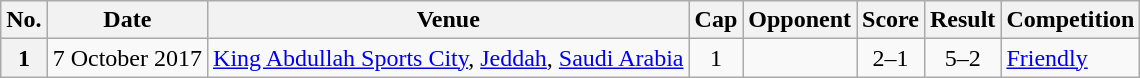<table class="wikitable plainrowheaders sortable">
<tr>
<th scope=col>No.</th>
<th scope=col data-sort-type=date>Date</th>
<th scope=col>Venue</th>
<th scope=col>Cap</th>
<th scope=col>Opponent</th>
<th scope=col>Score</th>
<th scope=col>Result</th>
<th scope=col>Competition</th>
</tr>
<tr>
<th scope=row>1</th>
<td rowspan=2>7 October 2017</td>
<td rowspan=2><a href='#'>King Abdullah Sports City</a>, <a href='#'>Jeddah</a>, <a href='#'>Saudi Arabia</a></td>
<td rowspan=2 align=center>1</td>
<td rowspan=2></td>
<td align=center>2–1</td>
<td rowspan=2 align=center>5–2</td>
<td rowspan=3><a href='#'>Friendly</a></td>
</tr>
</table>
